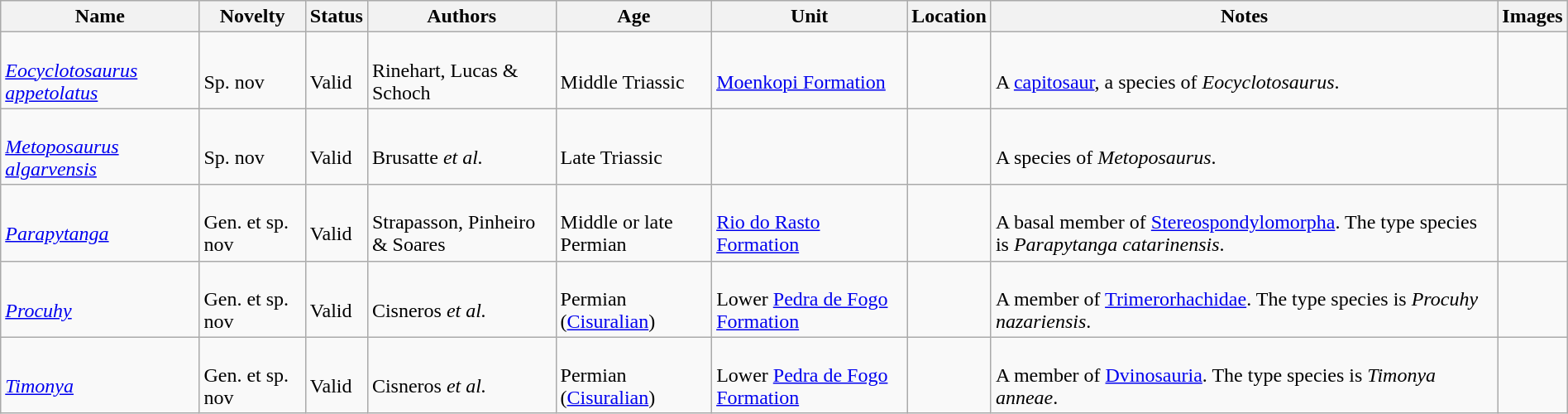<table class="wikitable sortable"  style="margin:auto; width:100%;">
<tr>
<th>Name</th>
<th>Novelty</th>
<th>Status</th>
<th>Authors</th>
<th>Age</th>
<th>Unit</th>
<th>Location</th>
<th>Notes</th>
<th>Images</th>
</tr>
<tr>
<td><br><em><a href='#'>Eocyclotosaurus appetolatus</a></em></td>
<td><br>Sp. nov</td>
<td><br>Valid</td>
<td><br>Rinehart, Lucas & Schoch</td>
<td><br>Middle Triassic</td>
<td><br><a href='#'>Moenkopi Formation</a></td>
<td><br></td>
<td><br>A <a href='#'>capitosaur</a>, a species of <em>Eocyclotosaurus</em>.</td>
<td></td>
</tr>
<tr>
<td><br><em><a href='#'>Metoposaurus algarvensis</a></em></td>
<td><br>Sp. nov</td>
<td><br>Valid</td>
<td><br>Brusatte <em>et al.</em></td>
<td><br>Late Triassic</td>
<td></td>
<td><br></td>
<td><br>A species of <em>Metoposaurus</em>.</td>
<td></td>
</tr>
<tr>
<td><br><em><a href='#'>Parapytanga</a></em></td>
<td><br>Gen. et sp. nov</td>
<td><br>Valid</td>
<td><br>Strapasson, Pinheiro & Soares</td>
<td><br>Middle or late Permian</td>
<td><br><a href='#'>Rio do Rasto Formation</a></td>
<td><br></td>
<td><br>A basal member of <a href='#'>Stereospondylomorpha</a>. The type species is <em>Parapytanga catarinensis</em>.</td>
<td></td>
</tr>
<tr>
<td><br><em><a href='#'>Procuhy</a></em></td>
<td><br>Gen. et sp. nov</td>
<td><br>Valid</td>
<td><br>Cisneros <em>et al.</em></td>
<td><br>Permian (<a href='#'>Cisuralian</a>)</td>
<td><br>Lower <a href='#'>Pedra de Fogo Formation</a></td>
<td><br></td>
<td><br>A member of <a href='#'>Trimerorhachidae</a>. The type species is <em>Procuhy nazariensis</em>.</td>
<td></td>
</tr>
<tr>
<td><br><em><a href='#'>Timonya</a></em></td>
<td><br>Gen. et sp. nov</td>
<td><br>Valid</td>
<td><br>Cisneros <em>et al.</em></td>
<td><br>Permian (<a href='#'>Cisuralian</a>)</td>
<td><br>Lower <a href='#'>Pedra de Fogo Formation</a></td>
<td><br></td>
<td><br>A member of <a href='#'>Dvinosauria</a>. The type species is <em>Timonya anneae</em>.</td>
<td></td>
</tr>
</table>
